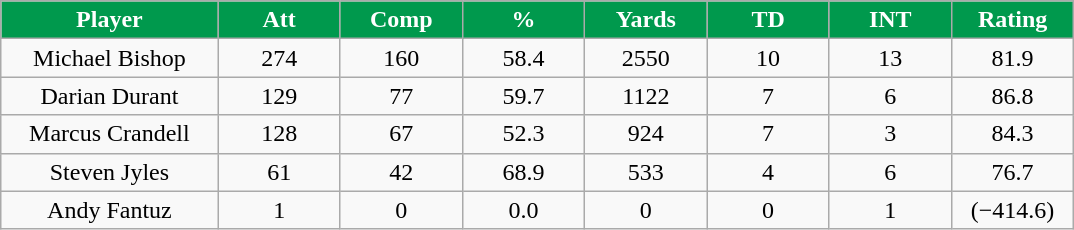<table border="1" class="wikitable sortable">
<tr>
<th style="background:#00994D;color:white;" width="16%">Player</th>
<th style="background:#00994D;color:white;"  width="9%">Att</th>
<th style="background:#00994D;color:white;" width="9%">Comp</th>
<th style="background:#00994D;color:white;" width="9%">%</th>
<th style="background:#00994D;color:white;" width="9%">Yards</th>
<th style="background:#00994D;color:white;" width="9%">TD</th>
<th style="background:#00994D;color:white;" width="9%">INT</th>
<th style="background:#00994D;color:white;" width="9%">Rating</th>
</tr>
<tr style="text-align:center;">
<td>Michael Bishop</td>
<td>274</td>
<td>160</td>
<td>58.4</td>
<td>2550</td>
<td>10</td>
<td>13</td>
<td>81.9</td>
</tr>
<tr style="text-align:center;">
<td>Darian Durant</td>
<td>129</td>
<td>77</td>
<td>59.7</td>
<td>1122</td>
<td>7</td>
<td>6</td>
<td>86.8</td>
</tr>
<tr style="text-align:center;">
<td>Marcus Crandell</td>
<td>128</td>
<td>67</td>
<td>52.3</td>
<td>924</td>
<td>7</td>
<td>3</td>
<td>84.3</td>
</tr>
<tr style="text-align:center;">
<td>Steven Jyles</td>
<td>61</td>
<td>42</td>
<td>68.9</td>
<td>533</td>
<td>4</td>
<td>6</td>
<td>76.7</td>
</tr>
<tr style="text-align:center;">
<td>Andy Fantuz</td>
<td>1</td>
<td>0</td>
<td>0.0</td>
<td>0</td>
<td>0</td>
<td>1</td>
<td>(−414.6)</td>
</tr>
</table>
